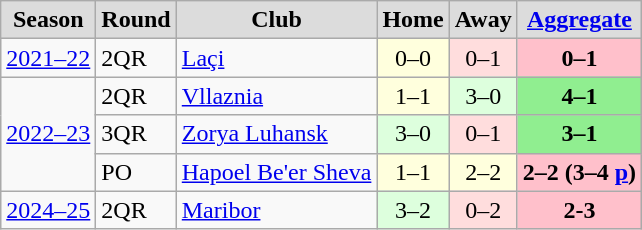<table class="wikitable" style="text-align: center;">
<tr>
<th style="background:#DCDCDC">Season</th>
<th style="background:#DCDCDC">Round</th>
<th style="background:#DCDCDC">Club</th>
<th style="background:#DCDCDC">Home</th>
<th style="background:#DCDCDC">Away</th>
<th style="background:#DCDCDC"><a href='#'>Aggregate</a></th>
</tr>
<tr>
<td align=left><a href='#'>2021–22</a></td>
<td align=left>2QR</td>
<td align=left> <a href='#'>Laçi</a></td>
<td bgcolor="#ffffdd" style="text-align:center;">0–0</td>
<td bgcolor="#ffdddd" style="text-align:center;">0–1</td>
<td bgcolor=pink style="text-align:center;"><strong>0–1</strong></td>
</tr>
<tr>
<td align=left rowspan="3"><a href='#'>2022–23</a></td>
<td align=left>2QR</td>
<td align=left> <a href='#'>Vllaznia</a></td>
<td bgcolor="#ffffdd" style="text-align:center;">1–1</td>
<td bgcolor="#ddffdd">3–0</td>
<td bgcolor=lightgreen style="text-align:center;"><strong>4–1</strong></td>
</tr>
<tr>
<td align=left>3QR</td>
<td align=left> <a href='#'>Zorya Luhansk</a></td>
<td bgcolor="#ddffdd">3–0</td>
<td bgcolor="#ffdddd" style="text-align:center;">0–1</td>
<td bgcolor=lightgreen style="text-align:center;"><strong>3–1</strong></td>
</tr>
<tr>
<td align=left>PO</td>
<td align=left> <a href='#'>Hapoel Be'er Sheva</a></td>
<td bgcolor="#ffffdd" style="text-align:center;">1–1</td>
<td bgcolor="#ffffdd" style="text-align:center;">2–2 <small></small></td>
<td bgcolor=pink style="text-align:center;"><strong>2–2 (3–4 <a href='#'>p</a>)</strong></td>
</tr>
<tr>
<td align=left><a href='#'>2024–25</a></td>
<td align=left>2QR</td>
<td align=left> <a href='#'>Maribor</a></td>
<td bgcolor="#ddffdd" style="text-align:center;">3–2</td>
<td bgcolor="#ffdddd" style="text-align:center;">0–2</td>
<td bgcolor=pink style="text-align:center;"><strong>2-3</strong></td>
</tr>
</table>
